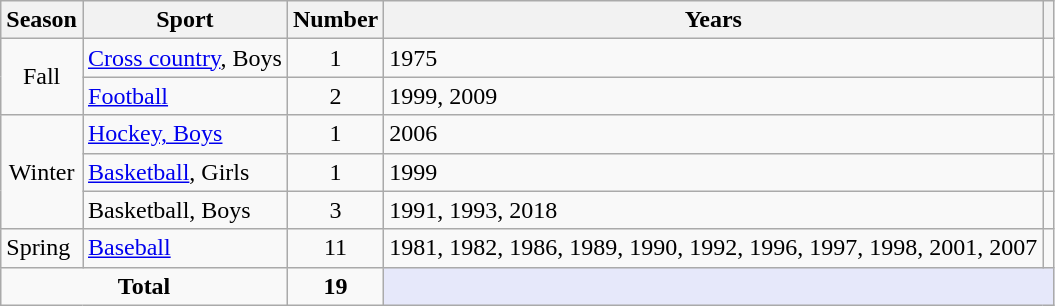<table class="wikitable">
<tr>
<th scope="col">Season</th>
<th scope="col">Sport</th>
<th scope="col">Number</th>
<th scope="col">Years</th>
<th scope="col"></th>
</tr>
<tr>
<td align=center rowspan="2">Fall</td>
<td><a href='#'>Cross country</a>, Boys</td>
<td align="center">1</td>
<td>1975</td>
<td></td>
</tr>
<tr>
<td><a href='#'>Football</a></td>
<td align="center">2</td>
<td>1999, 2009</td>
<td></td>
</tr>
<tr>
<td align=center rowspan="3">Winter</td>
<td><a href='#'>Hockey, Boys</a></td>
<td align="center">1</td>
<td>2006</td>
<td></td>
</tr>
<tr>
<td><a href='#'>Basketball</a>, Girls</td>
<td align="center">1</td>
<td>1999</td>
<td></td>
</tr>
<tr>
<td>Basketball, Boys</td>
<td align="center">3</td>
<td>1991, 1993, 2018</td>
<td></td>
</tr>
<tr>
<td>Spring</td>
<td><a href='#'>Baseball</a></td>
<td align="center">11</td>
<td>1981, 1982, 1986, 1989, 1990, 1992, 1996, 1997, 1998, 2001, 2007</td>
<td></td>
</tr>
<tr>
<td align="center" colspan="2"><strong>Total</strong></td>
<td align="center"><strong>19</strong></td>
<td style="background:#E6E8FA;" colspan="2"></td>
</tr>
</table>
